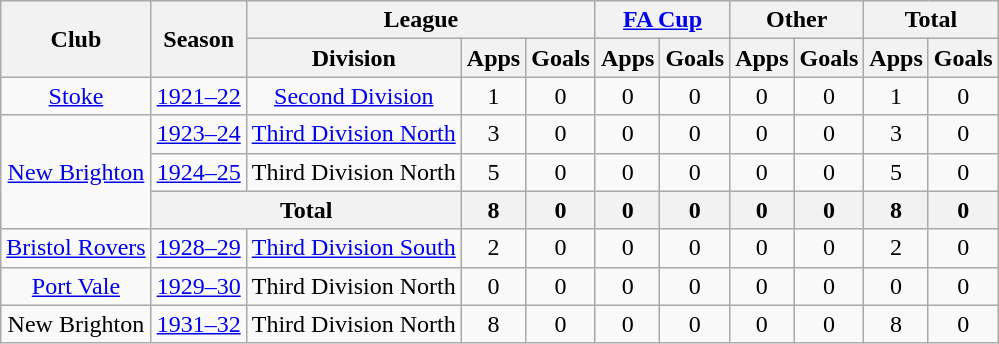<table class="wikitable" style="text-align:center">
<tr>
<th rowspan="2">Club</th>
<th rowspan="2">Season</th>
<th colspan="3">League</th>
<th colspan="2"><a href='#'>FA Cup</a></th>
<th colspan="2">Other</th>
<th colspan="2">Total</th>
</tr>
<tr>
<th>Division</th>
<th>Apps</th>
<th>Goals</th>
<th>Apps</th>
<th>Goals</th>
<th>Apps</th>
<th>Goals</th>
<th>Apps</th>
<th>Goals</th>
</tr>
<tr>
<td><a href='#'>Stoke</a></td>
<td><a href='#'>1921–22</a></td>
<td><a href='#'>Second Division</a></td>
<td>1</td>
<td>0</td>
<td>0</td>
<td>0</td>
<td>0</td>
<td>0</td>
<td>1</td>
<td>0</td>
</tr>
<tr>
<td rowspan="3"><a href='#'>New Brighton</a></td>
<td><a href='#'>1923–24</a></td>
<td><a href='#'>Third Division North</a></td>
<td>3</td>
<td>0</td>
<td>0</td>
<td>0</td>
<td>0</td>
<td>0</td>
<td>3</td>
<td>0</td>
</tr>
<tr>
<td><a href='#'>1924–25</a></td>
<td>Third Division North</td>
<td>5</td>
<td>0</td>
<td>0</td>
<td>0</td>
<td>0</td>
<td>0</td>
<td>5</td>
<td>0</td>
</tr>
<tr>
<th colspan="2">Total</th>
<th>8</th>
<th>0</th>
<th>0</th>
<th>0</th>
<th>0</th>
<th>0</th>
<th>8</th>
<th>0</th>
</tr>
<tr>
<td><a href='#'>Bristol Rovers</a></td>
<td><a href='#'>1928–29</a></td>
<td><a href='#'>Third Division South</a></td>
<td>2</td>
<td>0</td>
<td>0</td>
<td>0</td>
<td>0</td>
<td>0</td>
<td>2</td>
<td>0</td>
</tr>
<tr>
<td><a href='#'>Port Vale</a></td>
<td><a href='#'>1929–30</a></td>
<td>Third Division North</td>
<td>0</td>
<td>0</td>
<td>0</td>
<td>0</td>
<td>0</td>
<td>0</td>
<td>0</td>
<td>0</td>
</tr>
<tr>
<td>New Brighton</td>
<td><a href='#'>1931–32</a></td>
<td>Third Division North</td>
<td>8</td>
<td>0</td>
<td>0</td>
<td>0</td>
<td>0</td>
<td>0</td>
<td>8</td>
<td>0</td>
</tr>
</table>
